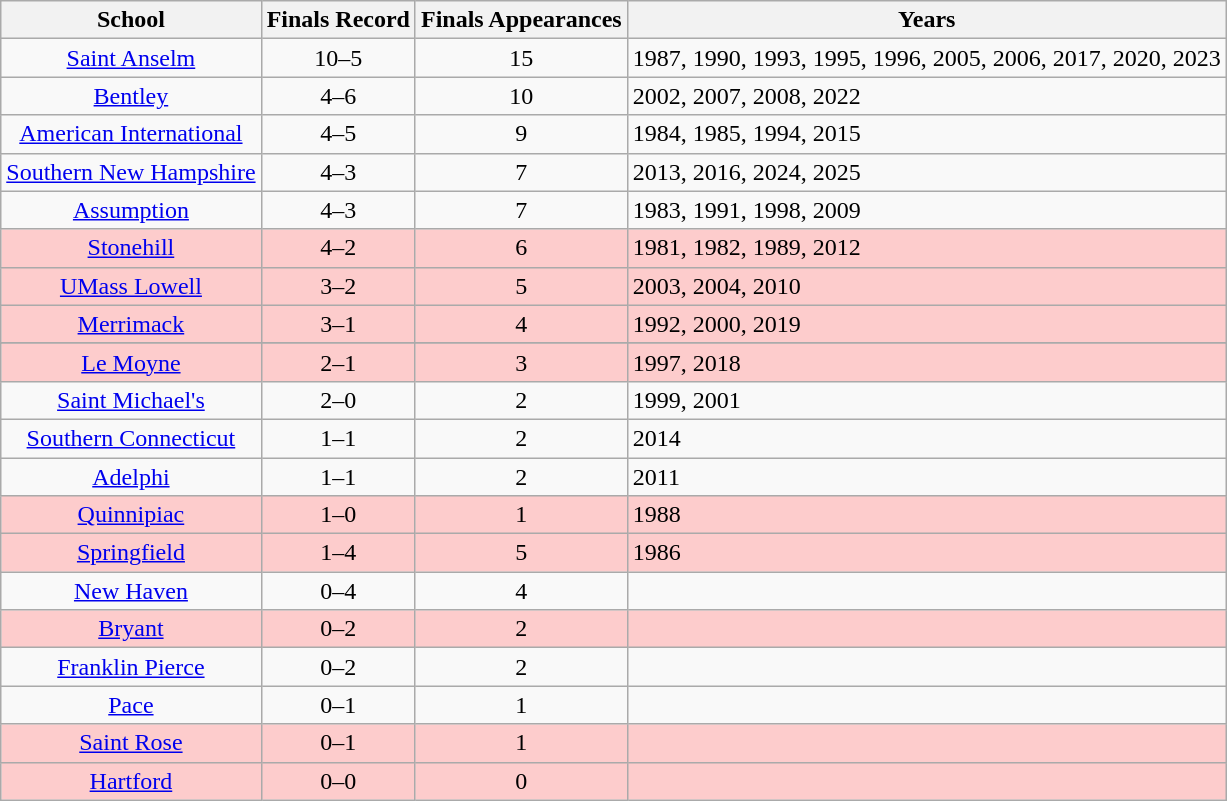<table class="wikitable sortable" style="text-align:center;">
<tr>
<th>School</th>
<th>Finals Record</th>
<th>Finals Appearances</th>
<th class=unsortable>Years</th>
</tr>
<tr>
<td><a href='#'>Saint Anselm</a></td>
<td>10–5</td>
<td>15</td>
<td align=left>1987, 1990, 1993, 1995, 1996, 2005, 2006, 2017, 2020, 2023</td>
</tr>
<tr>
<td><a href='#'>Bentley</a></td>
<td>4–6</td>
<td>10</td>
<td align=left>2002, 2007, 2008, 2022</td>
</tr>
<tr>
<td><a href='#'>American International</a></td>
<td>4–5</td>
<td>9</td>
<td align=left>1984, 1985, 1994, 2015</td>
</tr>
<tr>
<td><a href='#'>Southern New Hampshire</a></td>
<td>4–3</td>
<td>7</td>
<td align=left>2013, 2016, 2024, 2025</td>
</tr>
<tr>
<td><a href='#'>Assumption</a></td>
<td>4–3</td>
<td>7</td>
<td align=left>1983, 1991, 1998, 2009</td>
</tr>
<tr bgcolor=#fdcccc>
<td><a href='#'>Stonehill</a></td>
<td>4–2</td>
<td>6</td>
<td align=left>1981, 1982, 1989, 2012</td>
</tr>
<tr bgcolor=#fdcccc>
<td><a href='#'>UMass Lowell</a></td>
<td>3–2</td>
<td>5</td>
<td align=left>2003, 2004, 2010</td>
</tr>
<tr bgcolor=#fdcccc>
<td><a href='#'>Merrimack</a></td>
<td>3–1</td>
<td>4</td>
<td align=left>1992, 2000, 2019</td>
</tr>
<tr>
</tr>
<tr bgcolor=#fdcccc>
<td><a href='#'>Le Moyne</a></td>
<td>2–1</td>
<td>3</td>
<td align=left>1997, 2018</td>
</tr>
<tr>
<td><a href='#'>Saint Michael's</a></td>
<td>2–0</td>
<td>2</td>
<td align=left>1999, 2001</td>
</tr>
<tr>
<td><a href='#'>Southern Connecticut</a></td>
<td>1–1</td>
<td>2</td>
<td align=left>2014</td>
</tr>
<tr>
<td><a href='#'>Adelphi</a></td>
<td>1–1</td>
<td>2</td>
<td align=left>2011</td>
</tr>
<tr bgcolor=#fdcccc>
<td><a href='#'>Quinnipiac</a></td>
<td>1–0</td>
<td>1</td>
<td align=left>1988</td>
</tr>
<tr bgcolor=#fdcccc>
<td><a href='#'>Springfield</a></td>
<td>1–4</td>
<td>5</td>
<td align=left>1986</td>
</tr>
<tr>
<td><a href='#'>New Haven</a></td>
<td>0–4</td>
<td>4</td>
<td align=left></td>
</tr>
<tr bgcolor=#fdcccc>
<td><a href='#'>Bryant</a></td>
<td>0–2</td>
<td>2</td>
<td align=left></td>
</tr>
<tr>
<td><a href='#'>Franklin Pierce</a></td>
<td>0–2</td>
<td>2</td>
<td align=left></td>
</tr>
<tr>
<td><a href='#'>Pace</a></td>
<td>0–1</td>
<td>1</td>
<td align=left></td>
</tr>
<tr bgcolor=#fdcccc>
<td><a href='#'>Saint Rose</a></td>
<td>0–1</td>
<td>1</td>
<td align=left></td>
</tr>
<tr bgcolor=#fdcccc>
<td><a href='#'>Hartford</a></td>
<td>0–0</td>
<td>0</td>
<td align=left></td>
</tr>
</table>
